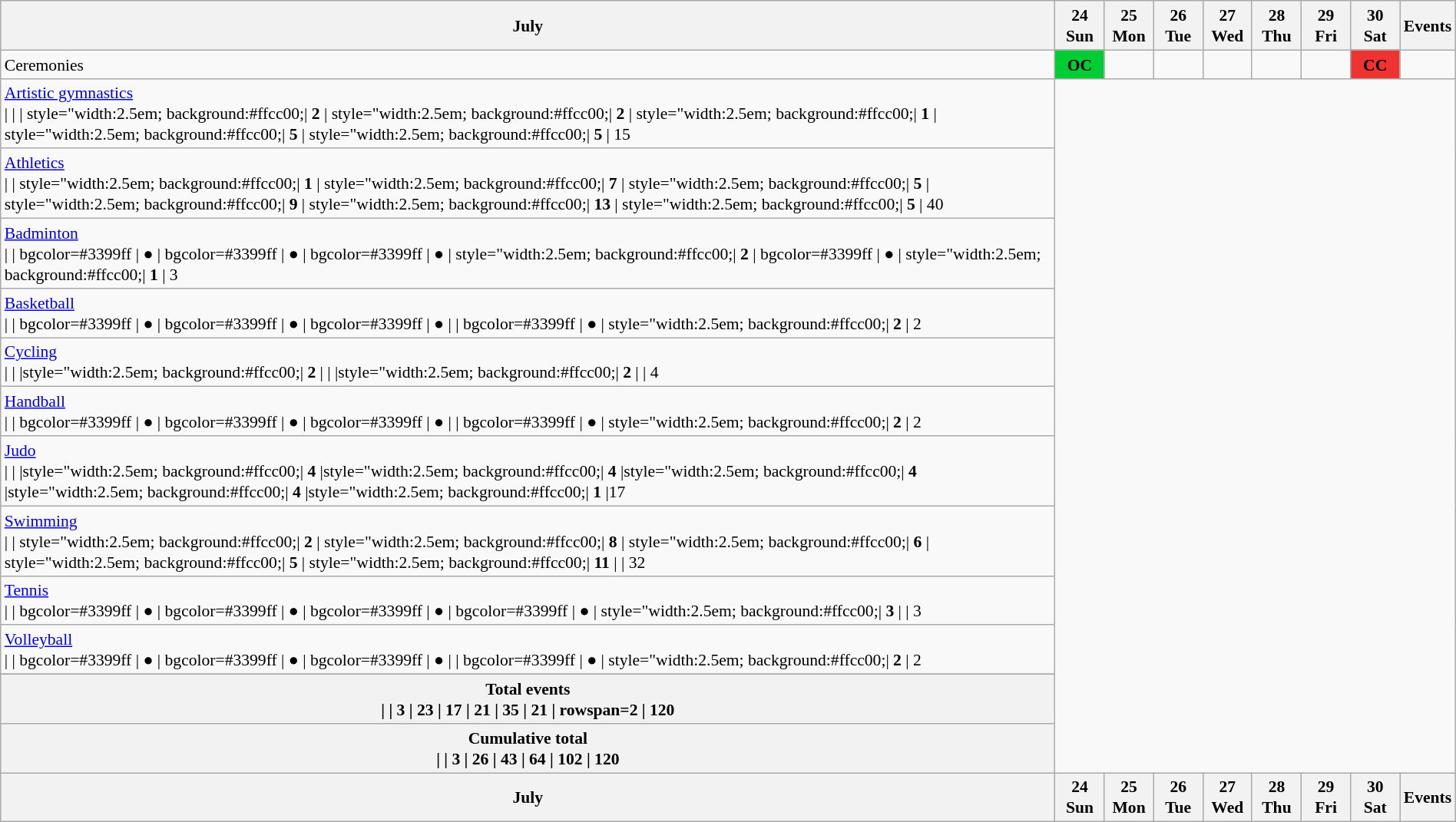<table class="wikitable" style="margin:0.5em auto; font-size:90%; line-height:1.25em">
<tr>
<th>July</th>
<th style="width:2.5em">24 <br> Sun</th>
<th style="width:2.5em">25 <br> Mon</th>
<th style="width:2.5em">26 <br> Tue</th>
<th style="width:2.5em">27 <br> Wed</th>
<th style="width:2.5em">28 <br> Thu</th>
<th style="width:2.5em">29 <br> Fri</th>
<th style="width:2.5em">30 <br> Sat</th>
<th>Events</th>
</tr>
<tr>
<td>Ceremonies</td>
<td style="background:#00cc33; text-align:center"><strong>OC</strong></td>
<td></td>
<td></td>
<td></td>
<td></td>
<td></td>
<td style="background:#ee3333; text-align:center"><strong>CC</strong></td>
<td></td>
</tr>
<tr style="text-align:center">
<td style="text-align:left"> <a href='#'>Artistic gymnastics</a><br> | 
 | 
 | style="width:2.5em; background:#ffcc00;| <strong>2</strong>
 | style="width:2.5em; background:#ffcc00;| <strong>2</strong>
 | style="width:2.5em; background:#ffcc00;| <strong>1</strong>
 | style="width:2.5em; background:#ffcc00;| <strong>5</strong>
 | style="width:2.5em; background:#ffcc00;| <strong>5</strong>
 | 15</td>
</tr>
<tr style="text-align:center">
<td style="text-align:left"> <a href='#'>Athletics</a><br> | 
 | style="width:2.5em; background:#ffcc00;| <strong>1</strong>
 | style="width:2.5em; background:#ffcc00;| <strong>7</strong>
 | style="width:2.5em; background:#ffcc00;| <strong>5</strong>
 | style="width:2.5em; background:#ffcc00;| <strong>9</strong>
 | style="width:2.5em; background:#ffcc00;| <strong>13</strong>
 | style="width:2.5em; background:#ffcc00;| <strong>5</strong>
 | 40</td>
</tr>
<tr style="text-align:center">
<td style="text-align:left"> <a href='#'>Badminton</a><br> | 
 | bgcolor=#3399ff | ●
 | bgcolor=#3399ff | ●
 | bgcolor=#3399ff | ●
 | style="width:2.5em; background:#ffcc00;| <strong>2</strong>
 | bgcolor=#3399ff | ●
 | style="width:2.5em; background:#ffcc00;| <strong>1</strong>
 | 3</td>
</tr>
<tr style="text-align:center">
<td style="text-align:left"> <a href='#'>Basketball</a><br> | 
 | bgcolor=#3399ff | ●
 | bgcolor=#3399ff | ●
 | bgcolor=#3399ff | ●
 |
 | bgcolor=#3399ff | ●
 | style="width:2.5em; background:#ffcc00;| <strong>2</strong>
 | 2</td>
</tr>
<tr style="text-align:center">
<td style="text-align:left"> <a href='#'>Cycling</a><br> | 
 | 
 |style="width:2.5em; background:#ffcc00;| <strong>2</strong>
 | 
 | 
 |style="width:2.5em; background:#ffcc00;| <strong>2</strong>
 | 
 | 4</td>
</tr>
<tr style="text-align:center">
<td style="text-align:left"> <a href='#'>Handball</a><br> | 
 | bgcolor=#3399ff | ●
 | bgcolor=#3399ff | ●
 | bgcolor=#3399ff | ●
 |
 | bgcolor=#3399ff | ●
 | style="width:2.5em; background:#ffcc00;| <strong>2</strong>
 | 2</td>
</tr>
<tr style="text-align:center">
<td style="text-align:left"> <a href='#'>Judo</a><br> |
 |
 |style="width:2.5em; background:#ffcc00;| <strong>4</strong>
 |style="width:2.5em; background:#ffcc00;| <strong>4</strong>
 |style="width:2.5em; background:#ffcc00;| <strong>4</strong>
 |style="width:2.5em; background:#ffcc00;| <strong>4</strong>
 |style="width:2.5em; background:#ffcc00;| <strong>1</strong>
 |17</td>
</tr>
<tr style="text-align:center">
<td style="text-align:left"> <a href='#'>Swimming</a><br> | 
 | style="width:2.5em; background:#ffcc00;| <strong>2</strong>
 | style="width:2.5em; background:#ffcc00;| <strong>8</strong>
 | style="width:2.5em; background:#ffcc00;| <strong>6</strong>
 | style="width:2.5em; background:#ffcc00;| <strong>5</strong>
 | style="width:2.5em; background:#ffcc00;| <strong>11</strong>
 | 
 | 32</td>
</tr>
<tr style="text-align:center">
<td style="text-align:left"> <a href='#'>Tennis</a><br> | 
 | bgcolor=#3399ff | ●
 | bgcolor=#3399ff | ●
 | bgcolor=#3399ff | ●
 | bgcolor=#3399ff | ●
 | style="width:2.5em; background:#ffcc00;| <strong>3</strong>
 |
 | 3</td>
</tr>
<tr style="text-align:center">
<td style="text-align:left"> <a href='#'>Volleyball</a><br> | 
 | bgcolor=#3399ff | ●
 | bgcolor=#3399ff | ●
 | bgcolor=#3399ff | ●
 |
 | bgcolor=#3399ff | ●
 | style="width:2.5em; background:#ffcc00;| <strong>2</strong>
 | 2</td>
</tr>
<tr style="text-align:center">
</tr>
<tr align=center>
<th>Total events<br> | 
 | 3
 | 23
 | 17
 | 21
 | 35
 | 21
 | rowspan=2 | 120</th>
</tr>
<tr align=center>
<th>Cumulative total<br> | 
 | 3
 | 26
 | 43
 | 64
 | 102
 | 120</th>
</tr>
<tr>
<th>July</th>
<th style="width:2.5em">24 <br> Sun</th>
<th style="width:2.5em">25 <br> Mon</th>
<th style="width:2.5em">26 <br> Tue</th>
<th style="width:2.5em">27 <br> Wed</th>
<th style="width:2.5em">28 <br> Thu</th>
<th style="width:2.5em">29 <br> Fri</th>
<th style="width:2.5em">30 <br> Sat</th>
<th>Events</th>
</tr>
</table>
